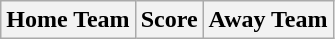<table class="wikitable" style="text-align: center">
<tr>
<th>Home Team</th>
<th>Score</th>
<th>Away Team<br>






















</th>
</tr>
</table>
